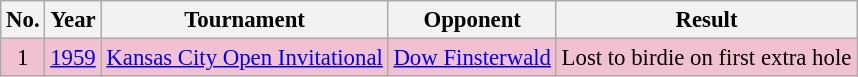<table class="wikitable" style="font-size:95%;">
<tr>
<th>No.</th>
<th>Year</th>
<th>Tournament</th>
<th>Opponent</th>
<th>Result</th>
</tr>
<tr style="background:#F2C1D1;">
<td align=center>1</td>
<td><a href='#'>1959</a></td>
<td><a href='#'>Kansas City Open Invitational</a></td>
<td> <a href='#'>Dow Finsterwald</a></td>
<td>Lost to birdie on first extra hole</td>
</tr>
</table>
